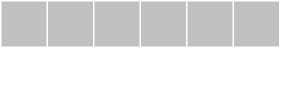<table border="0" cellpadding="0" cellspacing="1" style="text-align:center; background-color: white; color: black;">
<tr style="height:30px; background-color: silver;">
<td style="width:30px;"> </td>
<td style="width:30px;"></td>
<td style="width:30px;"></td>
<td style="width:30px;"> </td>
<td style="width:30px;"></td>
<td style="width:30px;"> </td>
</tr>
<tr style="height:30px; background-color:white; color: black;">
<td style="width:30px;"> </td>
<td style="width:30px;"> </td>
<td style="width:30px;"></td>
<td style="width:30px;"> </td>
<td style="width:30px;"> </td>
<td style="width:30px;"> </td>
</tr>
</table>
